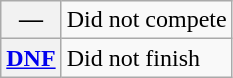<table class="wikitable">
<tr>
<th scope="row">—</th>
<td>Did not compete</td>
</tr>
<tr>
<th scope="row"><a href='#'>DNF</a></th>
<td>Did not finish</td>
</tr>
</table>
